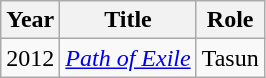<table class="wikitable">
<tr>
<th>Year</th>
<th>Title</th>
<th>Role</th>
</tr>
<tr>
<td>2012</td>
<td><em><a href='#'>Path of Exile</a></em></td>
<td>Tasun</td>
</tr>
</table>
